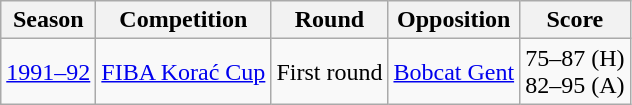<table class="wikitable" align="center" style="text-align:center;">
<tr>
<th>Season</th>
<th>Competition</th>
<th>Round</th>
<th>Opposition</th>
<th>Score</th>
</tr>
<tr>
<td rowspan="1"><a href='#'>1991–92</a></td>
<td rowspan="1"><a href='#'>FIBA Korać Cup</a></td>
<td>First round</td>
<td> <a href='#'>Bobcat Gent</a></td>
<td>75–87 (H) <br> 82–95 (A)</td>
</tr>
</table>
